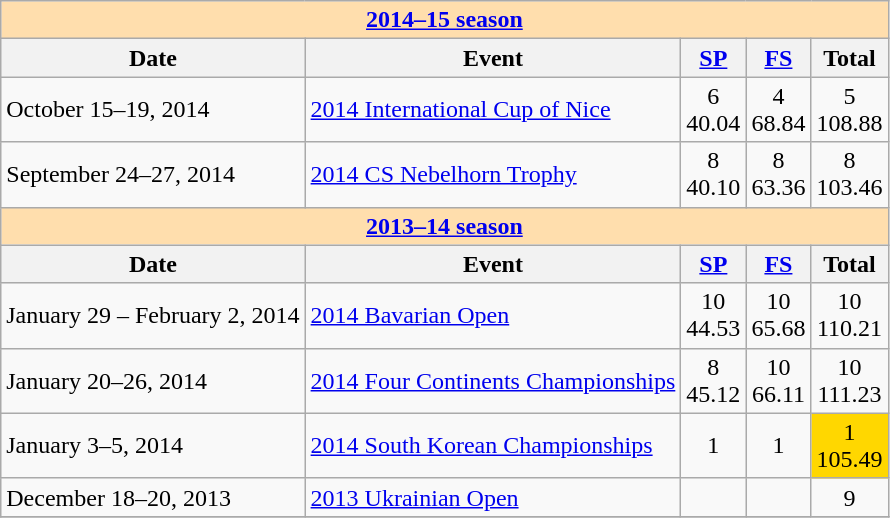<table class="wikitable">
<tr>
<th style="background-color: #ffdead; " colspan=5 align=center><a href='#'>2014–15 season</a></th>
</tr>
<tr>
<th>Date</th>
<th>Event</th>
<th><a href='#'>SP</a></th>
<th><a href='#'>FS</a></th>
<th>Total</th>
</tr>
<tr>
<td>October 15–19, 2014</td>
<td><a href='#'>2014 International Cup of Nice</a></td>
<td align=center>6 <br> 40.04</td>
<td align=center>4 <br> 68.84</td>
<td align=center>5 <br> 108.88</td>
</tr>
<tr>
<td>September 24–27, 2014</td>
<td><a href='#'>2014 CS Nebelhorn Trophy</a></td>
<td align=center>8 <br> 40.10</td>
<td align=center>8 <br> 63.36</td>
<td align=center>8 <br> 103.46</td>
</tr>
<tr>
<th style="background-color: #ffdead; " colspan=5 align=center><a href='#'>2013–14 season</a></th>
</tr>
<tr>
<th>Date</th>
<th>Event</th>
<th><a href='#'>SP</a></th>
<th><a href='#'>FS</a></th>
<th>Total</th>
</tr>
<tr>
<td>January 29 – February 2, 2014</td>
<td><a href='#'>2014 Bavarian Open</a></td>
<td align=center>10 <br> 44.53</td>
<td align=center>10 <br> 65.68</td>
<td align=center>10 <br> 110.21</td>
</tr>
<tr>
<td>January 20–26, 2014</td>
<td><a href='#'>2014 Four Continents Championships</a></td>
<td align=center>8 <br> 45.12</td>
<td align=center>10 <br> 66.11</td>
<td align=center>10 <br> 111.23</td>
</tr>
<tr>
<td>January 3–5, 2014</td>
<td><a href='#'>2014 South Korean Championships</a></td>
<td align=center>1 <br></td>
<td align=center>1 <br></td>
<td align=center bgcolor=gold>1 <br> 105.49</td>
</tr>
<tr>
<td>December 18–20, 2013</td>
<td><a href='#'>2013 Ukrainian Open</a></td>
<td align=center><br></td>
<td align=center><br></td>
<td align=center>9 <br></td>
</tr>
<tr>
</tr>
</table>
